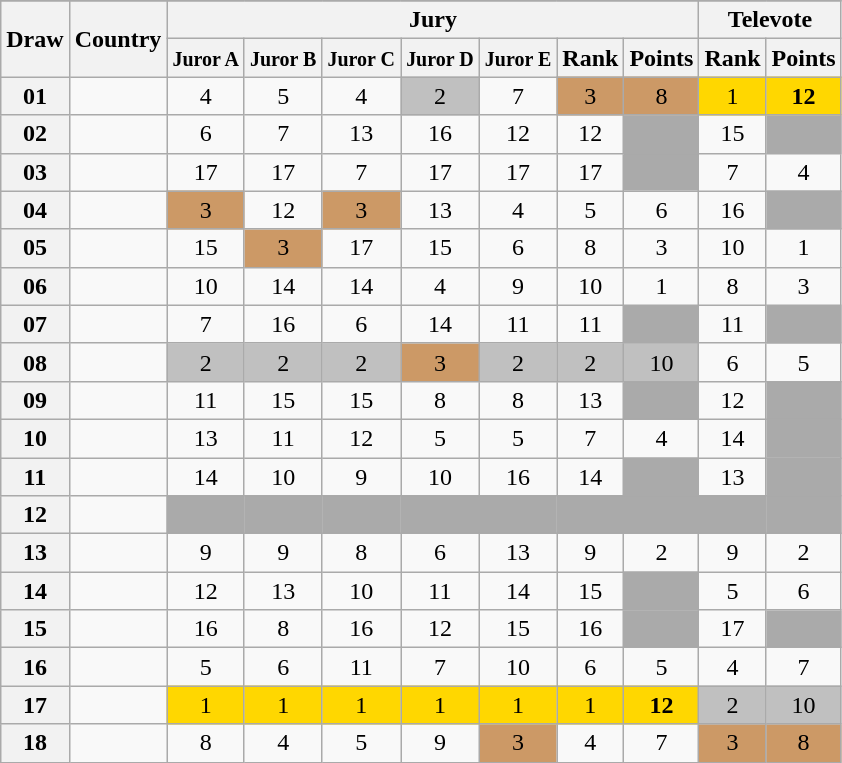<table class="sortable wikitable collapsible plainrowheaders" style="text-align:center;">
<tr>
</tr>
<tr>
<th scope="col" rowspan="2">Draw</th>
<th scope="col" rowspan="2">Country</th>
<th scope="col" colspan="7">Jury</th>
<th scope="col" colspan="2">Televote</th>
</tr>
<tr>
<th scope="col"><small>Juror A</small></th>
<th scope="col"><small>Juror B</small></th>
<th scope="col"><small>Juror C</small></th>
<th scope="col"><small>Juror D</small></th>
<th scope="col"><small>Juror E</small></th>
<th scope="col">Rank</th>
<th scope="col">Points</th>
<th scope="col">Rank</th>
<th scope="col">Points</th>
</tr>
<tr>
<th scope="row" style="text-align:center;">01</th>
<td style="text-align:left;"></td>
<td>4</td>
<td>5</td>
<td>4</td>
<td style="background:silver;">2</td>
<td>7</td>
<td style="background:#CC9966;">3</td>
<td style="background:#CC9966;">8</td>
<td style="background:gold;">1</td>
<td style="background:gold;"><strong>12</strong></td>
</tr>
<tr>
<th scope="row" style="text-align:center;">02</th>
<td style="text-align:left;"></td>
<td>6</td>
<td>7</td>
<td>13</td>
<td>16</td>
<td>12</td>
<td>12</td>
<td style="background:#AAAAAA;"></td>
<td>15</td>
<td style="background:#AAAAAA;"></td>
</tr>
<tr>
<th scope="row" style="text-align:center;">03</th>
<td style="text-align:left;"></td>
<td>17</td>
<td>17</td>
<td>7</td>
<td>17</td>
<td>17</td>
<td>17</td>
<td style="background:#AAAAAA;"></td>
<td>7</td>
<td>4</td>
</tr>
<tr>
<th scope="row" style="text-align:center;">04</th>
<td style="text-align:left;"></td>
<td style="background:#CC9966;">3</td>
<td>12</td>
<td style="background:#CC9966;">3</td>
<td>13</td>
<td>4</td>
<td>5</td>
<td>6</td>
<td>16</td>
<td style="background:#AAAAAA;"></td>
</tr>
<tr>
<th scope="row" style="text-align:center;">05</th>
<td style="text-align:left;"></td>
<td>15</td>
<td style="background:#CC9966;">3</td>
<td>17</td>
<td>15</td>
<td>6</td>
<td>8</td>
<td>3</td>
<td>10</td>
<td>1</td>
</tr>
<tr>
<th scope="row" style="text-align:center;">06</th>
<td style="text-align:left;"></td>
<td>10</td>
<td>14</td>
<td>14</td>
<td>4</td>
<td>9</td>
<td>10</td>
<td>1</td>
<td>8</td>
<td>3</td>
</tr>
<tr>
<th scope="row" style="text-align:center;">07</th>
<td style="text-align:left;"></td>
<td>7</td>
<td>16</td>
<td>6</td>
<td>14</td>
<td>11</td>
<td>11</td>
<td style="background:#AAAAAA;"></td>
<td>11</td>
<td style="background:#AAAAAA;"></td>
</tr>
<tr>
<th scope="row" style="text-align:center;">08</th>
<td style="text-align:left;"></td>
<td style="background:silver;">2</td>
<td style="background:silver;">2</td>
<td style="background:silver;">2</td>
<td style="background:#CC9966;">3</td>
<td style="background:silver;">2</td>
<td style="background:silver;">2</td>
<td style="background:silver;">10</td>
<td>6</td>
<td>5</td>
</tr>
<tr>
<th scope="row" style="text-align:center;">09</th>
<td style="text-align:left;"></td>
<td>11</td>
<td>15</td>
<td>15</td>
<td>8</td>
<td>8</td>
<td>13</td>
<td style="background:#AAAAAA;"></td>
<td>12</td>
<td style="background:#AAAAAA;"></td>
</tr>
<tr>
<th scope="row" style="text-align:center;">10</th>
<td style="text-align:left;"></td>
<td>13</td>
<td>11</td>
<td>12</td>
<td>5</td>
<td>5</td>
<td>7</td>
<td>4</td>
<td>14</td>
<td style="background:#AAAAAA;"></td>
</tr>
<tr>
<th scope="row" style="text-align:center;">11</th>
<td style="text-align:left;"></td>
<td>14</td>
<td>10</td>
<td>9</td>
<td>10</td>
<td>16</td>
<td>14</td>
<td style="background:#AAAAAA;"></td>
<td>13</td>
<td style="background:#AAAAAA;"></td>
</tr>
<tr class="sortbottom">
<th scope="row" style="text-align:center;">12</th>
<td style="text-align:left;"></td>
<td style="background:#AAAAAA;"></td>
<td style="background:#AAAAAA;"></td>
<td style="background:#AAAAAA;"></td>
<td style="background:#AAAAAA;"></td>
<td style="background:#AAAAAA;"></td>
<td style="background:#AAAAAA;"></td>
<td style="background:#AAAAAA;"></td>
<td style="background:#AAAAAA;"></td>
<td style="background:#AAAAAA;"></td>
</tr>
<tr>
<th scope="row" style="text-align:center;">13</th>
<td style="text-align:left;"></td>
<td>9</td>
<td>9</td>
<td>8</td>
<td>6</td>
<td>13</td>
<td>9</td>
<td>2</td>
<td>9</td>
<td>2</td>
</tr>
<tr>
<th scope="row" style="text-align:center;">14</th>
<td style="text-align:left;"></td>
<td>12</td>
<td>13</td>
<td>10</td>
<td>11</td>
<td>14</td>
<td>15</td>
<td style="background:#AAAAAA;"></td>
<td>5</td>
<td>6</td>
</tr>
<tr>
<th scope="row" style="text-align:center;">15</th>
<td style="text-align:left;"></td>
<td>16</td>
<td>8</td>
<td>16</td>
<td>12</td>
<td>15</td>
<td>16</td>
<td style="background:#AAAAAA;"></td>
<td>17</td>
<td style="background:#AAAAAA;"></td>
</tr>
<tr>
<th scope="row" style="text-align:center;">16</th>
<td style="text-align:left;"></td>
<td>5</td>
<td>6</td>
<td>11</td>
<td>7</td>
<td>10</td>
<td>6</td>
<td>5</td>
<td>4</td>
<td>7</td>
</tr>
<tr>
<th scope="row" style="text-align:center;">17</th>
<td style="text-align:left;"></td>
<td style="background:gold;">1</td>
<td style="background:gold;">1</td>
<td style="background:gold;">1</td>
<td style="background:gold;">1</td>
<td style="background:gold;">1</td>
<td style="background:gold;">1</td>
<td style="background:gold;"><strong>12</strong></td>
<td style="background:silver;">2</td>
<td style="background:silver;">10</td>
</tr>
<tr>
<th scope="row" style="text-align:center;">18</th>
<td style="text-align:left;"></td>
<td>8</td>
<td>4</td>
<td>5</td>
<td>9</td>
<td style="background:#CC9966;">3</td>
<td>4</td>
<td>7</td>
<td style="background:#CC9966;">3</td>
<td style="background:#CC9966;">8</td>
</tr>
</table>
